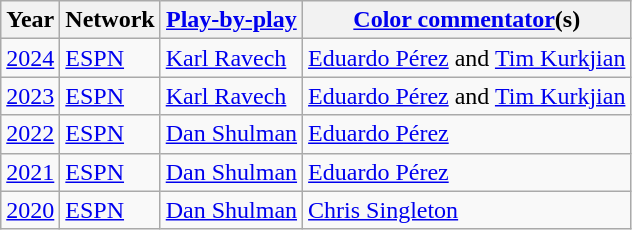<table class="wikitable">
<tr>
<th>Year</th>
<th>Network</th>
<th><a href='#'>Play-by-play</a></th>
<th><a href='#'>Color commentator</a>(s)</th>
</tr>
<tr>
<td><a href='#'>2024</a></td>
<td><a href='#'>ESPN</a></td>
<td><a href='#'>Karl Ravech</a></td>
<td><a href='#'>Eduardo Pérez</a> and <a href='#'>Tim Kurkjian</a></td>
</tr>
<tr>
<td><a href='#'>2023</a></td>
<td><a href='#'>ESPN</a></td>
<td><a href='#'>Karl Ravech</a></td>
<td><a href='#'>Eduardo Pérez</a> and <a href='#'>Tim Kurkjian</a></td>
</tr>
<tr>
<td><a href='#'>2022</a></td>
<td><a href='#'>ESPN</a></td>
<td><a href='#'>Dan Shulman</a></td>
<td><a href='#'>Eduardo Pérez</a></td>
</tr>
<tr>
<td><a href='#'>2021</a></td>
<td><a href='#'>ESPN</a></td>
<td><a href='#'>Dan Shulman</a></td>
<td><a href='#'>Eduardo Pérez</a></td>
</tr>
<tr>
<td><a href='#'>2020</a></td>
<td><a href='#'>ESPN</a></td>
<td><a href='#'>Dan Shulman</a></td>
<td><a href='#'>Chris Singleton</a></td>
</tr>
</table>
